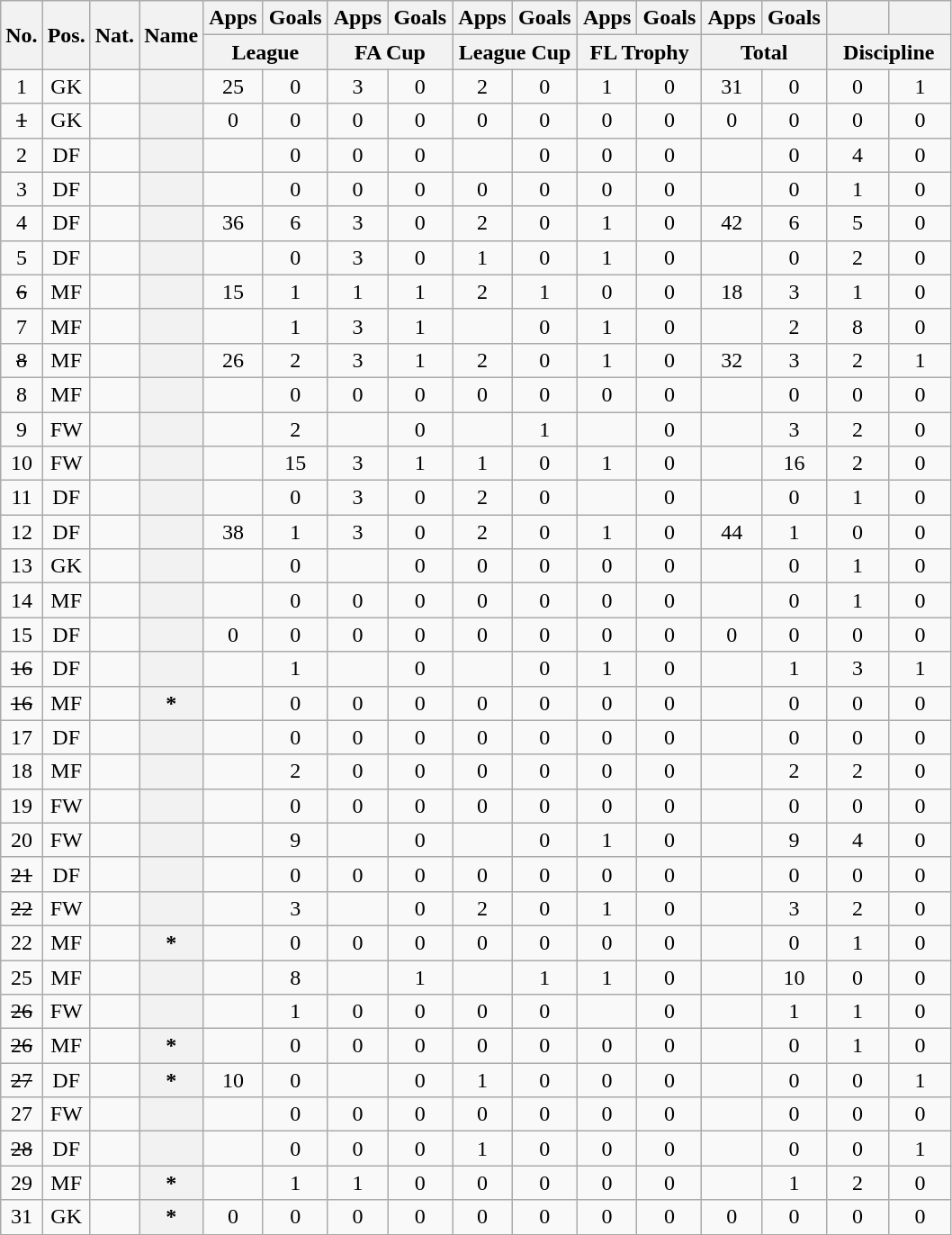<table class="wikitable sortable plainrowheaders" style="text-align:center">
<tr>
<th scope="col" rowspan="2">No.</th>
<th scope="col" rowspan="2">Pos.</th>
<th scope="col" rowspan="2">Nat.</th>
<th scope="col" rowspan="2">Name</th>
<th scope="col">Apps</th>
<th scope="col">Goals</th>
<th scope="col">Apps</th>
<th scope="col">Goals</th>
<th scope="col">Apps</th>
<th scope="col">Goals</th>
<th scope="col">Apps</th>
<th scope="col">Goals</th>
<th scope="col">Apps</th>
<th scope="col">Goals</th>
<th scope="col"></th>
<th scope="col"></th>
</tr>
<tr class="unsortable">
<th colspan="2" width="85">League</th>
<th colspan="2" width="85">FA Cup</th>
<th colspan="2" width="85">League Cup</th>
<th colspan="2" width="85">FL Trophy</th>
<th colspan="2" width="85">Total</th>
<th colspan="2" width="85">Discipline</th>
</tr>
<tr>
<td>1</td>
<td>GK</td>
<td></td>
<th scope="row"></th>
<td>25</td>
<td>0</td>
<td>3</td>
<td>0</td>
<td>2</td>
<td>0</td>
<td>1</td>
<td>0</td>
<td>31</td>
<td>0</td>
<td>0</td>
<td>1</td>
</tr>
<tr>
<td><s>1</s> </td>
<td>GK</td>
<td></td>
<th scope="row"></th>
<td>0</td>
<td>0</td>
<td>0</td>
<td>0</td>
<td>0</td>
<td>0</td>
<td>0</td>
<td>0</td>
<td>0</td>
<td>0</td>
<td>0</td>
<td>0</td>
</tr>
<tr>
<td>2</td>
<td>DF</td>
<td></td>
<th scope="row"></th>
<td></td>
<td>0</td>
<td>0</td>
<td>0</td>
<td></td>
<td>0</td>
<td>0</td>
<td>0</td>
<td></td>
<td>0</td>
<td>4</td>
<td>0</td>
</tr>
<tr>
<td>3</td>
<td>DF</td>
<td></td>
<th scope="row"></th>
<td></td>
<td>0</td>
<td>0</td>
<td>0</td>
<td>0</td>
<td>0</td>
<td>0</td>
<td>0</td>
<td></td>
<td>0</td>
<td>1</td>
<td>0</td>
</tr>
<tr>
<td>4</td>
<td>DF</td>
<td></td>
<th scope="row"></th>
<td>36</td>
<td>6</td>
<td>3</td>
<td>0</td>
<td>2</td>
<td>0</td>
<td>1</td>
<td>0</td>
<td>42</td>
<td>6</td>
<td>5</td>
<td>0</td>
</tr>
<tr>
<td>5</td>
<td>DF</td>
<td></td>
<th scope="row"></th>
<td></td>
<td>0</td>
<td>3</td>
<td>0</td>
<td>1</td>
<td>0</td>
<td>1</td>
<td>0</td>
<td></td>
<td>0</td>
<td>2</td>
<td>0</td>
</tr>
<tr>
<td><s>6</s> </td>
<td>MF</td>
<td></td>
<th scope="row"></th>
<td>15</td>
<td>1</td>
<td>1</td>
<td>1</td>
<td>2</td>
<td>1</td>
<td>0</td>
<td>0</td>
<td>18</td>
<td>3</td>
<td>1</td>
<td>0</td>
</tr>
<tr>
<td>7</td>
<td>MF</td>
<td></td>
<th scope="row"></th>
<td></td>
<td>1</td>
<td>3</td>
<td>1</td>
<td></td>
<td>0</td>
<td>1</td>
<td>0</td>
<td></td>
<td>2</td>
<td>8</td>
<td>0</td>
</tr>
<tr>
<td><s>8</s> </td>
<td>MF</td>
<td></td>
<th scope="row"></th>
<td>26</td>
<td>2</td>
<td>3</td>
<td>1</td>
<td>2</td>
<td>0</td>
<td>1</td>
<td>0</td>
<td>32</td>
<td>3</td>
<td>2</td>
<td>1</td>
</tr>
<tr>
<td>8</td>
<td>MF</td>
<td></td>
<th scope="row"></th>
<td></td>
<td>0</td>
<td>0</td>
<td>0</td>
<td>0</td>
<td>0</td>
<td>0</td>
<td>0</td>
<td></td>
<td>0</td>
<td>0</td>
<td>0</td>
</tr>
<tr>
<td>9</td>
<td>FW</td>
<td></td>
<th scope="row"></th>
<td></td>
<td>2</td>
<td></td>
<td>0</td>
<td></td>
<td>1</td>
<td></td>
<td>0</td>
<td></td>
<td>3</td>
<td>2</td>
<td>0</td>
</tr>
<tr>
<td>10</td>
<td>FW</td>
<td></td>
<th scope="row"></th>
<td></td>
<td>15</td>
<td>3</td>
<td>1</td>
<td>1</td>
<td>0</td>
<td>1</td>
<td>0</td>
<td></td>
<td>16</td>
<td>2</td>
<td>0</td>
</tr>
<tr>
<td>11</td>
<td>DF</td>
<td></td>
<th scope="row"></th>
<td></td>
<td>0</td>
<td>3</td>
<td>0</td>
<td>2</td>
<td>0</td>
<td></td>
<td>0</td>
<td></td>
<td>0</td>
<td>1</td>
<td>0</td>
</tr>
<tr>
<td>12</td>
<td>DF</td>
<td></td>
<th scope="row"></th>
<td>38</td>
<td>1</td>
<td>3</td>
<td>0</td>
<td>2</td>
<td>0</td>
<td>1</td>
<td>0</td>
<td>44</td>
<td>1</td>
<td>0</td>
<td>0</td>
</tr>
<tr>
<td>13</td>
<td>GK</td>
<td></td>
<th scope="row"></th>
<td></td>
<td>0</td>
<td></td>
<td>0</td>
<td>0</td>
<td>0</td>
<td>0</td>
<td>0</td>
<td></td>
<td>0</td>
<td>1</td>
<td>0</td>
</tr>
<tr>
<td>14</td>
<td>MF</td>
<td></td>
<th scope="row"></th>
<td></td>
<td>0</td>
<td>0</td>
<td>0</td>
<td>0</td>
<td>0</td>
<td>0</td>
<td>0</td>
<td></td>
<td>0</td>
<td>1</td>
<td>0</td>
</tr>
<tr>
<td>15</td>
<td>DF</td>
<td></td>
<th scope="row"></th>
<td>0</td>
<td>0</td>
<td>0</td>
<td>0</td>
<td>0</td>
<td>0</td>
<td>0</td>
<td>0</td>
<td>0</td>
<td>0</td>
<td>0</td>
<td>0</td>
</tr>
<tr>
<td><s>16</s> </td>
<td>DF</td>
<td></td>
<th scope="row"></th>
<td></td>
<td>1</td>
<td></td>
<td>0</td>
<td></td>
<td>0</td>
<td>1</td>
<td>0</td>
<td></td>
<td>1</td>
<td>3</td>
<td>1</td>
</tr>
<tr>
<td><s>16</s> </td>
<td>MF</td>
<td></td>
<th scope="row"><em></em> *</th>
<td></td>
<td>0</td>
<td>0</td>
<td>0</td>
<td>0</td>
<td>0</td>
<td>0</td>
<td>0</td>
<td></td>
<td>0</td>
<td>0</td>
<td>0</td>
</tr>
<tr>
<td>17</td>
<td>DF</td>
<td></td>
<th scope="row"></th>
<td></td>
<td>0</td>
<td>0</td>
<td>0</td>
<td>0</td>
<td>0</td>
<td>0</td>
<td>0</td>
<td></td>
<td>0</td>
<td>0</td>
<td>0</td>
</tr>
<tr>
<td>18</td>
<td>MF</td>
<td></td>
<th scope="row"></th>
<td></td>
<td>2</td>
<td>0</td>
<td>0</td>
<td>0</td>
<td>0</td>
<td>0</td>
<td>0</td>
<td></td>
<td>2</td>
<td>2</td>
<td>0</td>
</tr>
<tr>
<td>19</td>
<td>FW</td>
<td></td>
<th scope="row"></th>
<td></td>
<td>0</td>
<td>0</td>
<td>0</td>
<td>0</td>
<td>0</td>
<td>0</td>
<td>0</td>
<td></td>
<td>0</td>
<td>0</td>
<td>0</td>
</tr>
<tr>
<td>20</td>
<td>FW</td>
<td></td>
<th scope="row"></th>
<td></td>
<td>9</td>
<td></td>
<td>0</td>
<td></td>
<td>0</td>
<td>1</td>
<td>0</td>
<td></td>
<td>9</td>
<td>4</td>
<td>0</td>
</tr>
<tr>
<td><s>21</s> </td>
<td>DF</td>
<td></td>
<th scope="row"></th>
<td></td>
<td>0</td>
<td>0</td>
<td>0</td>
<td>0</td>
<td>0</td>
<td>0</td>
<td>0</td>
<td></td>
<td>0</td>
<td>0</td>
<td>0</td>
</tr>
<tr>
<td><s>22</s> </td>
<td>FW</td>
<td></td>
<th scope="row"></th>
<td></td>
<td>3</td>
<td></td>
<td>0</td>
<td>2</td>
<td>0</td>
<td>1</td>
<td>0</td>
<td></td>
<td>3</td>
<td>2</td>
<td>0</td>
</tr>
<tr>
<td>22</td>
<td>MF</td>
<td></td>
<th scope="row"><em></em> *</th>
<td></td>
<td>0</td>
<td>0</td>
<td>0</td>
<td>0</td>
<td>0</td>
<td>0</td>
<td>0</td>
<td></td>
<td>0</td>
<td>1</td>
<td>0</td>
</tr>
<tr>
<td>25</td>
<td>MF</td>
<td></td>
<th scope="row"></th>
<td></td>
<td>8</td>
<td></td>
<td>1</td>
<td></td>
<td>1</td>
<td>1</td>
<td>0</td>
<td></td>
<td>10</td>
<td>0</td>
<td>0</td>
</tr>
<tr>
<td><s>26</s> </td>
<td>FW</td>
<td></td>
<th scope="row"></th>
<td></td>
<td>1</td>
<td>0</td>
<td>0</td>
<td>0</td>
<td>0</td>
<td></td>
<td>0</td>
<td></td>
<td>1</td>
<td>1</td>
<td>0</td>
</tr>
<tr>
<td><s>26</s> </td>
<td>MF</td>
<td></td>
<th scope="row"><em></em> *</th>
<td></td>
<td>0</td>
<td>0</td>
<td>0</td>
<td>0</td>
<td>0</td>
<td>0</td>
<td>0</td>
<td></td>
<td>0</td>
<td>1</td>
<td>0</td>
</tr>
<tr>
<td><s>27</s> </td>
<td>DF</td>
<td></td>
<th scope="row"><em></em> *</th>
<td>10</td>
<td>0</td>
<td></td>
<td>0</td>
<td>1</td>
<td>0</td>
<td>0</td>
<td>0</td>
<td></td>
<td>0</td>
<td>0</td>
<td>1</td>
</tr>
<tr>
<td>27</td>
<td>FW</td>
<td></td>
<th scope="row"></th>
<td></td>
<td>0</td>
<td>0</td>
<td>0</td>
<td>0</td>
<td>0</td>
<td>0</td>
<td>0</td>
<td></td>
<td>0</td>
<td>0</td>
<td>0</td>
</tr>
<tr>
<td><s>28</s> </td>
<td>DF</td>
<td></td>
<th scope="row"></th>
<td></td>
<td>0</td>
<td>0</td>
<td>0</td>
<td>1</td>
<td>0</td>
<td>0</td>
<td>0</td>
<td></td>
<td>0</td>
<td>0</td>
<td>1</td>
</tr>
<tr>
<td>29</td>
<td>MF</td>
<td></td>
<th scope="row"><em></em> *</th>
<td></td>
<td>1</td>
<td>1</td>
<td>0</td>
<td>0</td>
<td>0</td>
<td>0</td>
<td>0</td>
<td></td>
<td>1</td>
<td>2</td>
<td>0</td>
</tr>
<tr>
<td>31</td>
<td>GK</td>
<td></td>
<th scope="row"><em></em> *</th>
<td>0</td>
<td>0</td>
<td>0</td>
<td>0</td>
<td>0</td>
<td>0</td>
<td>0</td>
<td>0</td>
<td>0</td>
<td>0</td>
<td>0</td>
<td>0</td>
</tr>
</table>
